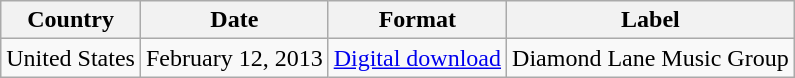<table class="wikitable">
<tr>
<th>Country</th>
<th>Date</th>
<th>Format</th>
<th>Label</th>
</tr>
<tr>
<td rowspan="2">United States</td>
<td>February 12, 2013</td>
<td><a href='#'>Digital download</a></td>
<td rowspan="2">Diamond Lane Music Group</td>
</tr>
</table>
